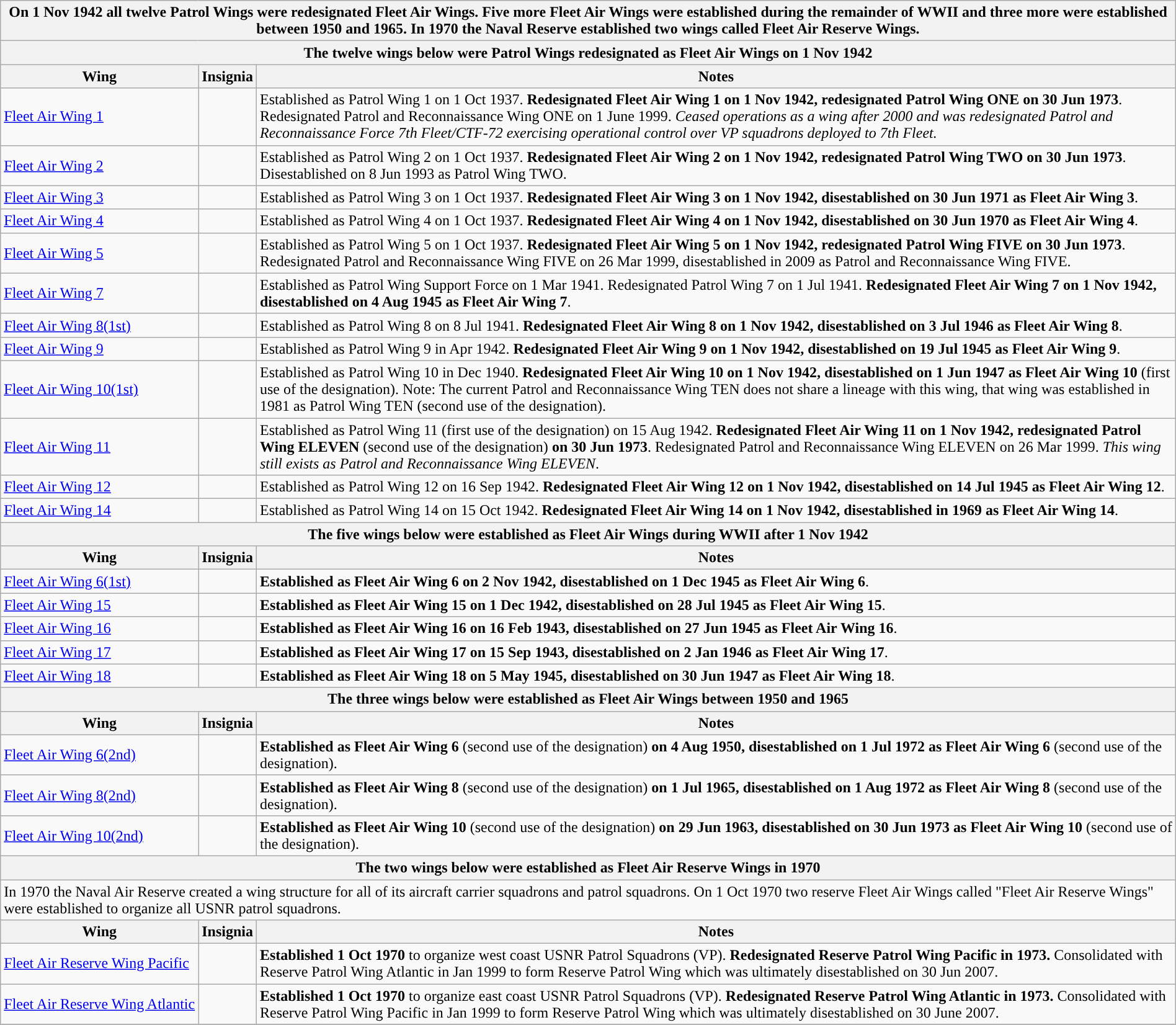<table class="wikitable" width=100% style="text-align: center">
<tr>
<th colspan=3>On 1 Nov 1942 all twelve Patrol Wings were redesignated Fleet Air Wings. Five more Fleet Air Wings were established during the remainder of WWII and three more were established between 1950 and 1965. In 1970 the Naval Reserve established two wings called Fleet Air Reserve Wings.</th>
</tr>
<tr>
<th colspan=3>The twelve wings below were Patrol Wings redesignated as Fleet Air Wings on 1 Nov 1942</th>
</tr>
<tr>
<th colspan=1>Wing</th>
<th>Insignia</th>
<th>Notes</th>
</tr>
<tr>
<td align=left style="white-space: nowrap;"><a href='#'>Fleet Air Wing 1</a></td>
<td></td>
<td align=left>Established as Patrol Wing 1 on 1 Oct 1937. <strong>Redesignated Fleet Air Wing 1 on 1 Nov 1942, redesignated Patrol Wing ONE  on 30 Jun 1973</strong>. Redesignated Patrol and Reconnaissance Wing ONE on 1 June 1999. <em>Ceased operations as a wing after 2000 and was redesignated Patrol and Reconnaissance Force 7th Fleet/CTF-72 exercising operational control over VP squadrons deployed to 7th Fleet.</em></td>
</tr>
<tr>
<td align=left><a href='#'>Fleet Air Wing 2</a></td>
<td></td>
<td align=left>Established as Patrol Wing 2 on 1 Oct 1937. <strong>Redesignated Fleet Air Wing 2 on 1 Nov 1942, redesignated Patrol Wing TWO on 30 Jun 1973</strong>. Disestablished on 8 Jun 1993 as Patrol Wing TWO.</td>
</tr>
<tr>
<td align=left><a href='#'>Fleet Air Wing 3</a></td>
<td></td>
<td align=left>Established as Patrol Wing 3 on 1 Oct 1937. <strong>Redesignated Fleet Air Wing 3 on 1 Nov 1942, disestablished on 30 Jun 1971 as Fleet Air Wing 3</strong>.</td>
</tr>
<tr>
<td align=left><a href='#'>Fleet Air Wing 4</a></td>
<td></td>
<td align=left>Established as Patrol Wing 4 on 1 Oct 1937. <strong>Redesignated Fleet Air Wing 4 on 1 Nov 1942, disestablished on 30 Jun 1970 as Fleet Air Wing 4</strong>.</td>
</tr>
<tr>
<td align=left><a href='#'>Fleet Air Wing 5</a></td>
<td></td>
<td align=left>Established as Patrol Wing 5 on 1 Oct 1937. <strong>Redesignated Fleet Air Wing 5 on 1 Nov 1942, redesignated Patrol Wing FIVE on 30 Jun 1973</strong>. Redesignated Patrol and Reconnaissance Wing FIVE on 26 Mar 1999, disestablished in 2009 as Patrol and Reconnaissance Wing FIVE.</td>
</tr>
<tr>
<td align=left><a href='#'>Fleet Air Wing 7</a></td>
<td></td>
<td align=left>Established as Patrol Wing Support Force on 1 Mar 1941. Redesignated Patrol Wing 7 on 1 Jul 1941. <strong>Redesignated Fleet Air Wing 7 on 1 Nov 1942, disestablished on 4 Aug 1945 as Fleet Air Wing 7</strong>.</td>
</tr>
<tr>
<td align=left><a href='#'>Fleet Air Wing 8(1st)</a></td>
<td></td>
<td align=left>Established as Patrol Wing 8 on 8 Jul 1941. <strong>Redesignated Fleet Air Wing 8 on 1 Nov 1942, disestablished on 3 Jul 1946 as Fleet Air Wing 8</strong>.</td>
</tr>
<tr>
<td align=left><a href='#'>Fleet Air Wing 9</a></td>
<td></td>
<td align=left>Established as Patrol Wing 9 in Apr 1942. <strong>Redesignated Fleet Air Wing 9 on 1 Nov 1942, disestablished on 19 Jul 1945 as Fleet Air Wing 9</strong>.</td>
</tr>
<tr>
<td align=left><a href='#'>Fleet Air Wing 10(1st)</a></td>
<td></td>
<td align=left>Established as Patrol Wing 10 in Dec 1940. <strong>Redesignated Fleet Air Wing 10 on 1 Nov 1942, disestablished on 1 Jun 1947 as Fleet Air Wing 10</strong> (first use of the designation). Note: The current Patrol and Reconnaissance Wing TEN does not share a lineage with this wing, that wing was established in 1981 as Patrol Wing TEN (second use of the designation).</td>
</tr>
<tr>
<td align=left><a href='#'>Fleet Air Wing 11</a></td>
<td></td>
<td align=left>Established as Patrol Wing 11 (first use of the designation) on 15 Aug 1942. <strong>Redesignated Fleet Air Wing 11 on 1 Nov 1942, redesignated Patrol Wing ELEVEN</strong> (second use of the designation) <strong>on 30 Jun 1973</strong>. Redesignated Patrol and Reconnaissance Wing ELEVEN on 26 Mar 1999. <em>This wing still exists as Patrol and Reconnaissance Wing ELEVEN</em>.</td>
</tr>
<tr>
<td align=left><a href='#'>Fleet Air Wing 12</a></td>
<td></td>
<td align=left>Established as Patrol Wing 12 on 16 Sep 1942. <strong>Redesignated Fleet Air Wing 12 on 1 Nov 1942, disestablished on 14 Jul 1945 as Fleet Air Wing 12</strong>.</td>
</tr>
<tr>
<td align=left><a href='#'>Fleet Air Wing 14</a></td>
<td></td>
<td align=left>Established as Patrol Wing 14 on 15 Oct 1942. <strong>Redesignated Fleet Air Wing 14 on 1 Nov 1942, disestablished in 1969 as Fleet Air Wing 14</strong>.</td>
</tr>
<tr>
<th colspan=3>The five wings below were established as Fleet Air Wings during WWII after 1 Nov 1942</th>
</tr>
<tr>
<th colspan=1>Wing</th>
<th>Insignia</th>
<th>Notes</th>
</tr>
<tr>
<td align=left><a href='#'>Fleet Air Wing 6(1st)</a></td>
<td></td>
<td align=left><strong>Established as Fleet Air Wing 6 on 2 Nov 1942, disestablished on 1 Dec 1945 as Fleet Air Wing 6</strong>.</td>
</tr>
<tr>
<td align=left><a href='#'>Fleet Air Wing 15</a></td>
<td></td>
<td align=left><strong>Established as Fleet Air Wing 15 on 1 Dec 1942, disestablished on 28 Jul 1945 as Fleet Air Wing 15</strong>.</td>
</tr>
<tr>
<td align=left><a href='#'>Fleet Air Wing 16</a></td>
<td></td>
<td align=left><strong>Established as Fleet Air Wing 16 on 16 Feb 1943, disestablished on 27 Jun 1945 as Fleet Air Wing 16</strong>.</td>
</tr>
<tr>
<td align=left><a href='#'>Fleet Air Wing 17</a></td>
<td></td>
<td align=left><strong>Established as Fleet Air Wing 17 on 15 Sep 1943, disestablished on 2 Jan 1946 as Fleet Air Wing 17</strong>.</td>
</tr>
<tr>
<td align=left><a href='#'>Fleet Air Wing 18</a></td>
<td></td>
<td align=left><strong>Established as Fleet Air Wing 18 on 5 May 1945, disestablished on 30 Jun 1947 as Fleet Air Wing 18</strong>.</td>
</tr>
<tr>
<th colspan=3>The three wings below were established as Fleet Air Wings between 1950 and 1965</th>
</tr>
<tr>
<th colspan=1>Wing</th>
<th>Insignia</th>
<th>Notes</th>
</tr>
<tr>
<td align=left><a href='#'>Fleet Air Wing 6(2nd)</a></td>
<td></td>
<td align=left><strong>Established as Fleet Air Wing 6</strong> (second use of the designation) <strong>on 4 Aug 1950, disestablished on 1 Jul 1972 as Fleet Air Wing 6</strong> (second use of the designation).</td>
</tr>
<tr>
<td align=left><a href='#'>Fleet Air Wing 8(2nd)</a></td>
<td></td>
<td align=left><strong>Established as Fleet Air Wing 8</strong> (second use of the designation) <strong>on 1 Jul 1965, disestablished on 1 Aug 1972 as Fleet Air Wing 8</strong> (second use of the designation).</td>
</tr>
<tr>
<td align=left style="white-space: nowrap;"><a href='#'>Fleet Air Wing 10(2nd)</a></td>
<td></td>
<td align=left><strong>Established as Fleet Air Wing 10</strong> (second use of the designation) <strong>on 29 Jun 1963, disestablished on 30 Jun 1973 as Fleet Air Wing 10</strong> (second use of the designation).</td>
</tr>
<tr>
<th colspan=3>The two wings below were established as Fleet Air Reserve Wings in 1970</th>
</tr>
<tr>
<td colspan=3 align=left>In 1970 the Naval Air Reserve created a wing structure for all of its aircraft carrier squadrons and patrol squadrons. On 1 Oct 1970 two reserve Fleet Air Wings called "Fleet Air Reserve Wings" were established to organize all USNR patrol squadrons.</td>
</tr>
<tr>
<th colspan=1>Wing</th>
<th>Insignia</th>
<th>Notes</th>
</tr>
<tr>
<td align=left><a href='#'>Fleet Air Reserve Wing Pacific</a></td>
<td></td>
<td align=left><strong>Established 1 Oct 1970</strong> to organize west coast USNR Patrol Squadrons (VP). <strong>Redesignated Reserve Patrol Wing Pacific in 1973.</strong> Consolidated with Reserve Patrol Wing Atlantic in Jan 1999 to form Reserve Patrol Wing which was ultimately disestablished on 30 Jun 2007.</td>
</tr>
<tr>
<td align=left style="white-space: nowrap;"><a href='#'>Fleet Air Reserve Wing Atlantic</a></td>
<td></td>
<td align=left><strong>Established 1 Oct 1970</strong> to organize east coast USNR Patrol Squadrons (VP). <strong>Redesignated Reserve Patrol Wing Atlantic in 1973.</strong> Consolidated with Reserve Patrol Wing Pacific in Jan 1999 to form Reserve Patrol Wing which was ultimately disestablished on 30 June 2007.</td>
</tr>
<tr>
</tr>
</table>
